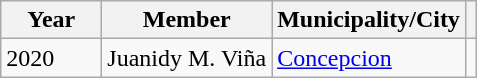<table class="wikitable">
<tr>
<th width="60px">Year</th>
<th>Member</th>
<th !>Municipality/City</th>
<th !></th>
</tr>
<tr>
<td>2020</td>
<td>Juanidy M. Viña</td>
<td><a href='#'>Concepcion</a></td>
<td></td>
</tr>
</table>
